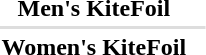<table>
<tr>
<th scope="row">Men's KiteFoil</th>
<td></td>
<td></td>
<td></td>
</tr>
<tr bgcolor=#DDDDDD>
<td colspan=4></td>
</tr>
<tr>
<th scope="row">Women's KiteFoil</th>
<td></td>
<td></td>
<td></td>
</tr>
</table>
